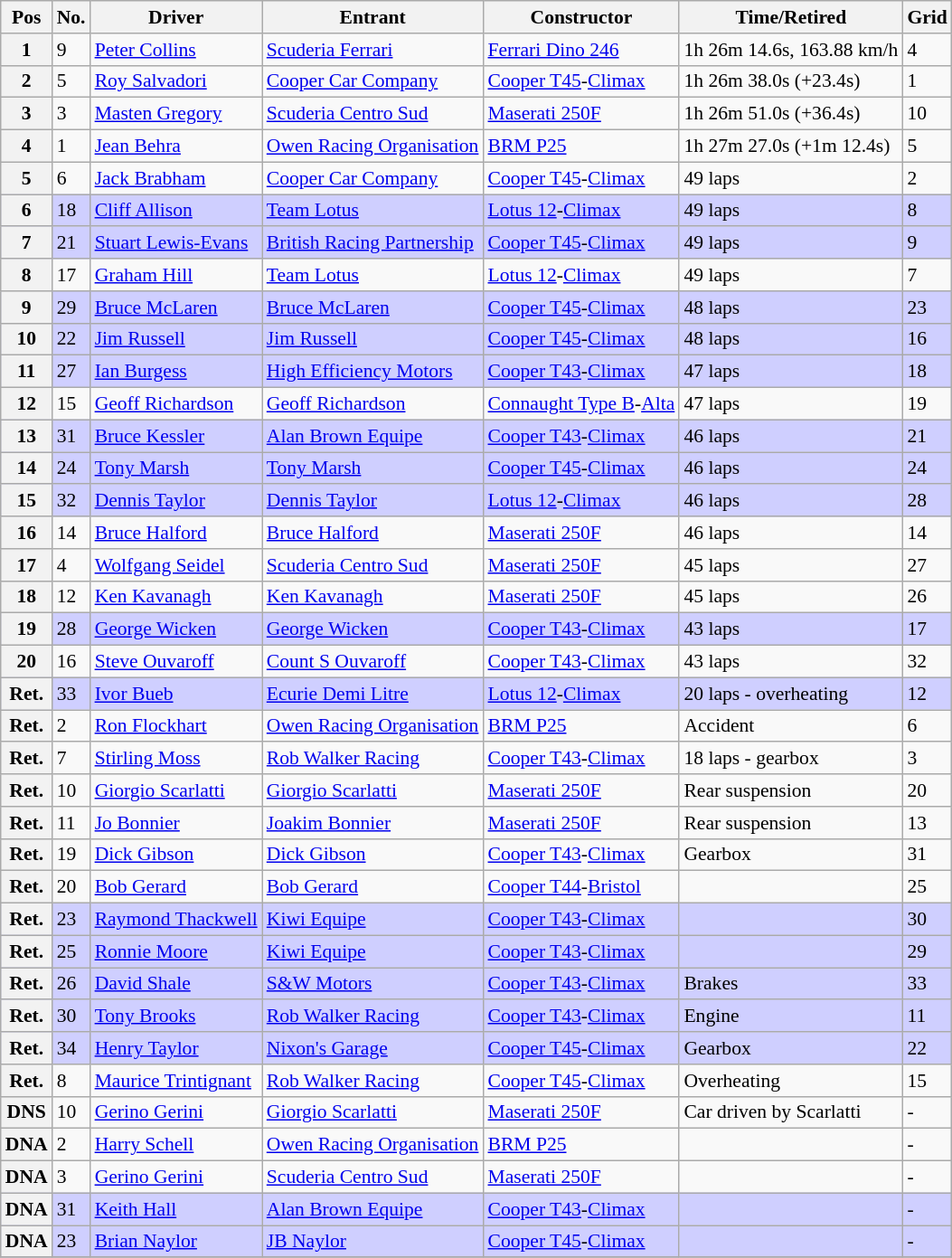<table class="wikitable" style="font-size: 90%;">
<tr>
<th>Pos</th>
<th>No.</th>
<th>Driver</th>
<th>Entrant</th>
<th>Constructor</th>
<th>Time/Retired</th>
<th>Grid</th>
</tr>
<tr>
<th>1</th>
<td>9</td>
<td> <a href='#'>Peter Collins</a></td>
<td><a href='#'>Scuderia Ferrari</a></td>
<td><a href='#'>Ferrari Dino 246</a></td>
<td>1h 26m 14.6s, 163.88 km/h</td>
<td>4</td>
</tr>
<tr>
<th>2</th>
<td>5</td>
<td> <a href='#'>Roy Salvadori</a></td>
<td><a href='#'>Cooper Car Company</a></td>
<td><a href='#'>Cooper T45</a>-<a href='#'>Climax</a></td>
<td>1h 26m 38.0s (+23.4s)</td>
<td>1</td>
</tr>
<tr>
<th>3</th>
<td>3</td>
<td> <a href='#'>Masten Gregory</a></td>
<td><a href='#'>Scuderia Centro Sud</a></td>
<td><a href='#'>Maserati 250F</a></td>
<td>1h 26m 51.0s (+36.4s)</td>
<td>10</td>
</tr>
<tr>
<th>4</th>
<td>1</td>
<td> <a href='#'>Jean Behra</a></td>
<td><a href='#'>Owen Racing Organisation</a></td>
<td><a href='#'>BRM P25</a></td>
<td>1h 27m 27.0s (+1m 12.4s)</td>
<td>5</td>
</tr>
<tr>
<th>5</th>
<td>6</td>
<td> <a href='#'>Jack Brabham</a></td>
<td><a href='#'>Cooper Car Company</a></td>
<td><a href='#'>Cooper T45</a>-<a href='#'>Climax</a></td>
<td>49 laps</td>
<td>2</td>
</tr>
<tr style="background-color: #CFCFFF">
<th>6</th>
<td>18</td>
<td> <a href='#'>Cliff Allison</a></td>
<td><a href='#'>Team Lotus</a></td>
<td><a href='#'>Lotus 12</a>-<a href='#'>Climax</a></td>
<td>49 laps</td>
<td>8</td>
</tr>
<tr style="background-color: #CFCFFF">
<th>7</th>
<td>21</td>
<td> <a href='#'>Stuart Lewis-Evans</a></td>
<td><a href='#'>British Racing Partnership</a></td>
<td><a href='#'>Cooper T45</a>-<a href='#'>Climax</a></td>
<td>49 laps</td>
<td>9</td>
</tr>
<tr>
<th>8</th>
<td>17</td>
<td> <a href='#'>Graham Hill</a></td>
<td><a href='#'>Team Lotus</a></td>
<td><a href='#'>Lotus 12</a>-<a href='#'>Climax</a></td>
<td>49 laps</td>
<td>7</td>
</tr>
<tr style="background-color: #CFCFFF">
<th>9</th>
<td>29</td>
<td> <a href='#'>Bruce McLaren</a></td>
<td><a href='#'>Bruce McLaren</a></td>
<td><a href='#'>Cooper T45</a>-<a href='#'>Climax</a></td>
<td>48 laps</td>
<td>23</td>
</tr>
<tr style="background-color: #CFCFFF">
<th>10</th>
<td>22</td>
<td> <a href='#'>Jim Russell</a></td>
<td><a href='#'>Jim Russell</a></td>
<td><a href='#'>Cooper T45</a>-<a href='#'>Climax</a></td>
<td>48 laps</td>
<td>16</td>
</tr>
<tr style="background-color: #CFCFFF">
<th>11</th>
<td>27</td>
<td> <a href='#'>Ian Burgess</a></td>
<td><a href='#'>High Efficiency Motors</a></td>
<td><a href='#'>Cooper T43</a>-<a href='#'>Climax</a></td>
<td>47 laps</td>
<td>18</td>
</tr>
<tr>
<th>12</th>
<td>15</td>
<td> <a href='#'>Geoff Richardson</a></td>
<td><a href='#'>Geoff Richardson</a></td>
<td><a href='#'>Connaught Type B</a>-<a href='#'>Alta</a></td>
<td>47 laps</td>
<td>19</td>
</tr>
<tr style="background-color: #CFCFFF">
<th>13</th>
<td>31</td>
<td> <a href='#'>Bruce Kessler</a></td>
<td><a href='#'>Alan Brown Equipe</a></td>
<td><a href='#'>Cooper T43</a>-<a href='#'>Climax</a></td>
<td>46 laps</td>
<td>21</td>
</tr>
<tr style="background-color: #CFCFFF">
<th>14</th>
<td>24</td>
<td> <a href='#'>Tony Marsh</a></td>
<td><a href='#'>Tony Marsh</a></td>
<td><a href='#'>Cooper T45</a>-<a href='#'>Climax</a></td>
<td>46 laps</td>
<td>24</td>
</tr>
<tr style="background-color: #CFCFFF">
<th>15</th>
<td>32</td>
<td> <a href='#'>Dennis Taylor</a></td>
<td><a href='#'>Dennis Taylor</a></td>
<td><a href='#'>Lotus 12</a>-<a href='#'>Climax</a></td>
<td>46 laps</td>
<td>28</td>
</tr>
<tr>
<th>16</th>
<td>14</td>
<td> <a href='#'>Bruce Halford</a></td>
<td><a href='#'>Bruce Halford</a></td>
<td><a href='#'>Maserati 250F</a></td>
<td>46 laps</td>
<td>14</td>
</tr>
<tr>
<th>17</th>
<td>4</td>
<td> <a href='#'>Wolfgang Seidel</a></td>
<td><a href='#'>Scuderia Centro Sud</a></td>
<td><a href='#'>Maserati 250F</a></td>
<td>45 laps</td>
<td>27</td>
</tr>
<tr>
<th>18</th>
<td>12</td>
<td> <a href='#'>Ken Kavanagh</a></td>
<td><a href='#'>Ken Kavanagh</a></td>
<td><a href='#'>Maserati 250F</a></td>
<td>45 laps</td>
<td>26</td>
</tr>
<tr style="background-color: #CFCFFF">
<th>19</th>
<td>28</td>
<td> <a href='#'>George Wicken</a></td>
<td><a href='#'>George Wicken</a></td>
<td><a href='#'>Cooper T43</a>-<a href='#'>Climax</a></td>
<td>43 laps</td>
<td>17</td>
</tr>
<tr>
<th>20</th>
<td>16</td>
<td> <a href='#'>Steve Ouvaroff</a></td>
<td><a href='#'>Count S Ouvaroff</a></td>
<td><a href='#'>Cooper T43</a>-<a href='#'>Climax</a></td>
<td>43 laps</td>
<td>32</td>
</tr>
<tr style="background-color: #CFCFFF">
<th>Ret.</th>
<td>33</td>
<td> <a href='#'>Ivor Bueb</a></td>
<td><a href='#'>Ecurie Demi Litre</a></td>
<td><a href='#'>Lotus 12</a>-<a href='#'>Climax</a></td>
<td>20 laps - overheating</td>
<td>12</td>
</tr>
<tr>
<th>Ret.</th>
<td>2</td>
<td> <a href='#'>Ron Flockhart</a></td>
<td><a href='#'>Owen Racing Organisation</a></td>
<td><a href='#'>BRM P25</a></td>
<td>Accident</td>
<td>6</td>
</tr>
<tr>
<th>Ret.</th>
<td>7</td>
<td> <a href='#'>Stirling Moss</a></td>
<td><a href='#'>Rob Walker Racing</a></td>
<td><a href='#'>Cooper T43</a>-<a href='#'>Climax</a></td>
<td>18 laps - gearbox</td>
<td>3</td>
</tr>
<tr>
<th>Ret.</th>
<td>10</td>
<td> <a href='#'>Giorgio Scarlatti</a></td>
<td><a href='#'>Giorgio Scarlatti</a></td>
<td><a href='#'>Maserati 250F</a></td>
<td>Rear suspension</td>
<td>20</td>
</tr>
<tr>
<th>Ret.</th>
<td>11</td>
<td> <a href='#'>Jo Bonnier</a></td>
<td><a href='#'>Joakim Bonnier</a></td>
<td><a href='#'>Maserati 250F</a></td>
<td>Rear suspension</td>
<td>13</td>
</tr>
<tr>
<th>Ret.</th>
<td>19</td>
<td> <a href='#'>Dick Gibson</a></td>
<td><a href='#'>Dick Gibson</a></td>
<td><a href='#'>Cooper T43</a>-<a href='#'>Climax</a></td>
<td>Gearbox</td>
<td>31</td>
</tr>
<tr>
<th>Ret.</th>
<td>20</td>
<td> <a href='#'>Bob Gerard</a></td>
<td><a href='#'>Bob Gerard</a></td>
<td><a href='#'>Cooper T44</a>-<a href='#'>Bristol</a></td>
<td></td>
<td>25</td>
</tr>
<tr style="background-color: #CFCFFF">
<th>Ret.</th>
<td>23</td>
<td> <a href='#'>Raymond Thackwell</a></td>
<td><a href='#'>Kiwi Equipe</a></td>
<td><a href='#'>Cooper T43</a>-<a href='#'>Climax</a></td>
<td></td>
<td>30</td>
</tr>
<tr style="background-color: #CFCFFF">
<th>Ret.</th>
<td>25</td>
<td> <a href='#'>Ronnie Moore</a></td>
<td><a href='#'>Kiwi Equipe</a></td>
<td><a href='#'>Cooper T43</a>-<a href='#'>Climax</a></td>
<td></td>
<td>29</td>
</tr>
<tr style="background-color: #CFCFFF">
<th>Ret.</th>
<td>26</td>
<td> <a href='#'>David Shale</a></td>
<td><a href='#'>S&W Motors</a></td>
<td><a href='#'>Cooper T43</a>-<a href='#'>Climax</a></td>
<td>Brakes</td>
<td>33</td>
</tr>
<tr style="background-color: #CFCFFF">
<th>Ret.</th>
<td>30</td>
<td> <a href='#'>Tony Brooks</a></td>
<td><a href='#'>Rob Walker Racing</a></td>
<td><a href='#'>Cooper T43</a>-<a href='#'>Climax</a></td>
<td>Engine</td>
<td>11</td>
</tr>
<tr style="background-color: #CFCFFF">
<th>Ret.</th>
<td>34</td>
<td> <a href='#'>Henry Taylor</a></td>
<td><a href='#'>Nixon's Garage</a></td>
<td><a href='#'>Cooper T45</a>-<a href='#'>Climax</a></td>
<td>Gearbox</td>
<td>22</td>
</tr>
<tr>
<th>Ret.</th>
<td>8</td>
<td> <a href='#'>Maurice Trintignant</a></td>
<td><a href='#'>Rob Walker Racing</a></td>
<td><a href='#'>Cooper T45</a>-<a href='#'>Climax</a></td>
<td>Overheating</td>
<td>15</td>
</tr>
<tr>
<th>DNS</th>
<td>10</td>
<td> <a href='#'>Gerino Gerini</a></td>
<td><a href='#'>Giorgio Scarlatti</a></td>
<td><a href='#'>Maserati 250F</a></td>
<td>Car driven by Scarlatti</td>
<td>-</td>
</tr>
<tr>
<th>DNA</th>
<td>2</td>
<td> <a href='#'>Harry Schell</a></td>
<td><a href='#'>Owen Racing Organisation</a></td>
<td><a href='#'>BRM P25</a></td>
<td></td>
<td>-</td>
</tr>
<tr>
<th>DNA</th>
<td>3</td>
<td> <a href='#'>Gerino Gerini</a></td>
<td><a href='#'>Scuderia Centro Sud</a></td>
<td><a href='#'>Maserati 250F</a></td>
<td></td>
<td>-</td>
</tr>
<tr style="background-color: #CFCFFF">
<th>DNA</th>
<td>31</td>
<td> <a href='#'>Keith Hall</a></td>
<td><a href='#'>Alan Brown Equipe</a></td>
<td><a href='#'>Cooper T43</a>-<a href='#'>Climax</a></td>
<td></td>
<td>-</td>
</tr>
<tr style="background-color: #CFCFFF">
<th>DNA</th>
<td>23</td>
<td> <a href='#'>Brian Naylor</a></td>
<td><a href='#'>JB Naylor</a></td>
<td><a href='#'>Cooper T45</a>-<a href='#'>Climax</a></td>
<td></td>
<td>-</td>
</tr>
<tr>
</tr>
</table>
